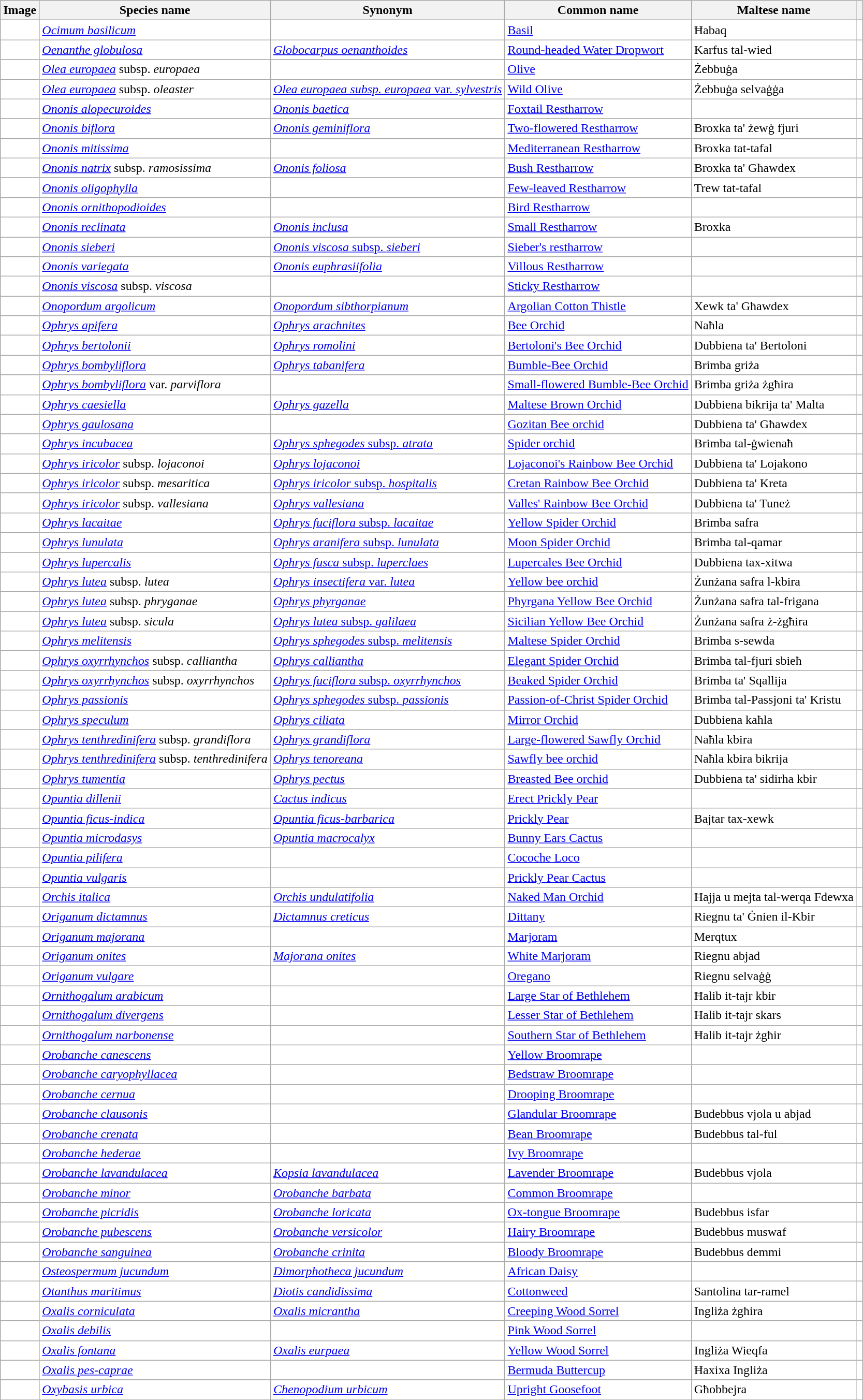<table class="wikitable" style="background: white">
<tr>
<th>Image</th>
<th>Species name</th>
<th>Synonym</th>
<th>Common name</th>
<th>Maltese name</th>
<th></th>
</tr>
<tr>
<td></td>
<td><em><a href='#'>Ocimum basilicum</a></em></td>
<td></td>
<td><a href='#'>Basil</a></td>
<td>Ħabaq</td>
<td></td>
</tr>
<tr>
<td></td>
<td><em><a href='#'>Oenanthe globulosa</a></em></td>
<td><em><a href='#'>Globocarpus oenanthoides</a></em></td>
<td><a href='#'>Round-headed Water Dropwort</a></td>
<td>Karfus tal-wied</td>
<td></td>
</tr>
<tr>
<td></td>
<td><em><a href='#'>Olea europaea</a></em> subsp. <em>europaea</em></td>
<td></td>
<td><a href='#'>Olive</a></td>
<td>Żebbuġa</td>
<td></td>
</tr>
<tr>
<td></td>
<td><em><a href='#'>Olea europaea</a></em> subsp. <em>oleaster</em></td>
<td><a href='#'><em>Olea europaea subsp. europaea</em> var. <em>sylvestris </em></a></td>
<td><a href='#'>Wild Olive</a></td>
<td>Żebbuġa selvaġġa</td>
<td></td>
</tr>
<tr>
<td></td>
<td><em><a href='#'>Ononis alopecuroides</a></em></td>
<td><em><a href='#'>Ononis baetica</a></em></td>
<td><a href='#'>Foxtail Restharrow</a></td>
<td></td>
<td></td>
</tr>
<tr>
<td></td>
<td><em><a href='#'>Ononis biflora</a></em></td>
<td><em><a href='#'>Ononis geminiflora</a></em></td>
<td><a href='#'>Two-flowered Restharrow</a></td>
<td>Broxka ta' żewġ fjuri</td>
<td></td>
</tr>
<tr>
<td></td>
<td><em><a href='#'>Ononis mitissima</a></em></td>
<td></td>
<td><a href='#'>Mediterranean Restharrow</a></td>
<td>Broxka tat-tafal</td>
<td></td>
</tr>
<tr>
<td></td>
<td><em><a href='#'>Ononis natrix</a></em> subsp. <em>ramosissima</em></td>
<td><em><a href='#'>Ononis foliosa</a></em></td>
<td><a href='#'>Bush Restharrow</a></td>
<td>Broxka ta' Għawdex</td>
<td></td>
</tr>
<tr>
<td></td>
<td><em><a href='#'>Ononis oligophylla</a></em></td>
<td></td>
<td><a href='#'>Few-leaved Restharrow</a></td>
<td>Trew tat-tafal</td>
<td></td>
</tr>
<tr>
<td></td>
<td><em><a href='#'>Ononis ornithopodioides</a></em></td>
<td></td>
<td><a href='#'>Bird Restharrow</a></td>
<td></td>
<td></td>
</tr>
<tr>
<td></td>
<td><em><a href='#'>Ononis reclinata</a></em></td>
<td><em><a href='#'>Ononis inclusa</a></em></td>
<td><a href='#'>Small Restharrow</a></td>
<td>Broxka</td>
<td></td>
</tr>
<tr>
<td></td>
<td><em><a href='#'>Ononis sieberi</a></em></td>
<td><a href='#'><em>Ononis viscosa</em> subsp. <em>sieberi</em></a></td>
<td><a href='#'>Sieber's restharrow</a></td>
<td></td>
<td></td>
</tr>
<tr>
<td></td>
<td><em><a href='#'>Ononis variegata</a></em></td>
<td><em><a href='#'>Ononis euphrasiifolia</a></em></td>
<td><a href='#'>Villous Restharrow</a></td>
<td></td>
<td></td>
</tr>
<tr>
<td></td>
<td><em><a href='#'>Ononis viscosa</a></em> subsp. <em>viscosa</em></td>
<td></td>
<td><a href='#'>Sticky Restharrow</a></td>
<td></td>
<td></td>
</tr>
<tr>
<td></td>
<td><em><a href='#'>Onopordum argolicum</a></em></td>
<td><em><a href='#'>Onopordum sibthorpianum</a></em></td>
<td><a href='#'>Argolian Cotton Thistle</a></td>
<td>Xewk ta' Għawdex</td>
<td></td>
</tr>
<tr>
<td></td>
<td><em><a href='#'>Ophrys apifera</a></em></td>
<td><em><a href='#'>Ophrys arachnites</a></em></td>
<td><a href='#'>Bee Orchid</a></td>
<td>Naħla</td>
<td></td>
</tr>
<tr>
<td></td>
<td><em><a href='#'>Ophrys bertolonii</a></em></td>
<td><em><a href='#'>Ophrys romolini</a></em></td>
<td><a href='#'>Bertoloni's Bee Orchid</a></td>
<td>Dubbiena ta' Bertoloni</td>
<td></td>
</tr>
<tr>
<td></td>
<td><em><a href='#'>Ophrys bombyliflora</a></em></td>
<td><em><a href='#'>Ophrys tabanifera</a></em></td>
<td><a href='#'>Bumble-Bee Orchid</a></td>
<td>Brimba griża</td>
<td></td>
</tr>
<tr>
<td></td>
<td><em><a href='#'>Ophrys bombyliflora</a></em> var. <em>parviflora</em></td>
<td></td>
<td><a href='#'>Small-flowered Bumble-Bee Orchid</a></td>
<td>Brimba griża żgħira</td>
<td></td>
</tr>
<tr>
<td></td>
<td><em><a href='#'>Ophrys caesiella</a></em></td>
<td><em><a href='#'>Ophrys gazella</a></em></td>
<td><a href='#'>Maltese Brown Orchid</a></td>
<td>Dubbiena bikrija ta' Malta</td>
<td></td>
</tr>
<tr>
<td></td>
<td><em><a href='#'>Ophrys gaulosana</a></em></td>
<td></td>
<td><a href='#'>Gozitan Bee orchid</a></td>
<td>Dubbiena ta' Għawdex</td>
<td></td>
</tr>
<tr>
<td></td>
<td><em><a href='#'>Ophrys incubacea</a></em></td>
<td><a href='#'><em>Ophrys sphegodes</em> subsp. <em>atrata</em></a></td>
<td><a href='#'>Spider orchid</a></td>
<td>Brimba tal-ġwienaħ</td>
<td></td>
</tr>
<tr>
<td></td>
<td><em><a href='#'>Ophrys iricolor</a></em> subsp. <em>lojaconoi</em></td>
<td><em><a href='#'>Ophrys lojaconoi</a></em></td>
<td><a href='#'>Lojaconoi's Rainbow Bee Orchid</a></td>
<td>Dubbiena ta' Lojakono</td>
<td></td>
</tr>
<tr>
<td></td>
<td><em><a href='#'>Ophrys iricolor</a></em> subsp. <em>mesaritica</em></td>
<td><a href='#'><em>Ophrys iricolor</em> subsp. <em>hospitalis </em></a></td>
<td><a href='#'>Cretan Rainbow Bee Orchid</a></td>
<td>Dubbiena ta' Kreta</td>
<td></td>
</tr>
<tr>
<td></td>
<td><em><a href='#'>Ophrys iricolor</a></em> subsp. <em>vallesiana</em></td>
<td><em><a href='#'>Ophrys vallesiana</a></em></td>
<td><a href='#'>Valles' Rainbow Bee Orchid</a></td>
<td>Dubbiena ta' Tuneż</td>
<td></td>
</tr>
<tr>
<td></td>
<td><em><a href='#'>Ophrys lacaitae</a></em></td>
<td><a href='#'><em>Ophrys fuciflora</em> subsp. <em>lacaitae </em></a></td>
<td><a href='#'>Yellow Spider Orchid</a></td>
<td>Brimba safra</td>
<td></td>
</tr>
<tr>
<td></td>
<td><em><a href='#'>Ophrys lunulata</a></em></td>
<td><a href='#'><em>Ophrys aranifera</em> subsp. <em>lunulata </em></a></td>
<td><a href='#'>Moon Spider Orchid</a></td>
<td>Brimba tal-qamar</td>
<td></td>
</tr>
<tr>
<td></td>
<td><em><a href='#'>Ophrys lupercalis</a></em></td>
<td><a href='#'><em>Ophrys fusca</em> subsp. <em>luperclaes</em></a></td>
<td><a href='#'>Lupercales Bee Orchid</a></td>
<td>Dubbiena tax-xitwa</td>
<td></td>
</tr>
<tr>
<td></td>
<td><em><a href='#'>Ophrys lutea</a></em> subsp. <em>lutea</em></td>
<td><a href='#'><em>Ophrys insectifera</em> var. <em>lutea</em></a></td>
<td><a href='#'>Yellow bee orchid</a></td>
<td>Żunżana safra l-kbira</td>
<td></td>
</tr>
<tr>
<td></td>
<td><em><a href='#'>Ophrys lutea</a></em> subsp. <em>phryganae</em></td>
<td><em><a href='#'>Ophrys phyrganae</a></em></td>
<td><a href='#'>Phyrgana Yellow Bee Orchid</a></td>
<td>Żunżana safra tal-frigana</td>
<td></td>
</tr>
<tr>
<td></td>
<td><em><a href='#'>Ophrys lutea</a></em> subsp. <em>sicula</em></td>
<td><a href='#'><em>Ophrys lutea</em> subsp. <em>galilaea</em></a></td>
<td><a href='#'>Sicilian Yellow Bee Orchid</a></td>
<td>Żunżana safra ż-żgħira</td>
<td></td>
</tr>
<tr>
<td></td>
<td><em><a href='#'>Ophrys melitensis</a></em></td>
<td><a href='#'><em>Ophrys sphegodes</em> subsp. <em>melitensis </em></a></td>
<td><a href='#'>Maltese Spider Orchid</a></td>
<td>Brimba s-sewda</td>
<td></td>
</tr>
<tr>
<td></td>
<td><em><a href='#'>Ophrys oxyrrhynchos</a></em> subsp. <em>calliantha</em></td>
<td><em><a href='#'>Ophrys calliantha</a></em></td>
<td><a href='#'>Elegant Spider Orchid</a></td>
<td>Brimba tal-fjuri sbieħ</td>
<td></td>
</tr>
<tr>
<td></td>
<td><em><a href='#'>Ophrys oxyrrhynchos</a></em> subsp. <em>oxyrrhynchos</em></td>
<td><a href='#'><em>Ophrys fuciflora</em> subsp. <em>oxyrrhynchos </em></a></td>
<td><a href='#'>Beaked Spider Orchid</a></td>
<td>Brimba ta' Sqallija</td>
<td></td>
</tr>
<tr>
<td></td>
<td><em><a href='#'>Ophrys passionis</a></em></td>
<td><a href='#'><em>Ophrys sphegodes</em> subsp. <em>passionis </em></a></td>
<td><a href='#'>Passion-of-Christ Spider Orchid</a></td>
<td>Brimba tal-Passjoni ta' Kristu</td>
<td></td>
</tr>
<tr>
<td></td>
<td><em><a href='#'>Ophrys speculum</a></em></td>
<td><em><a href='#'>Ophrys ciliata</a></em></td>
<td><a href='#'>Mirror Orchid</a></td>
<td>Dubbiena kaħla</td>
<td></td>
</tr>
<tr>
<td></td>
<td><em><a href='#'>Ophrys tenthredinifera</a></em> subsp. <em>grandiflora</em></td>
<td><em><a href='#'>Ophrys grandiflora</a></em></td>
<td><a href='#'>Large-flowered Sawfly Orchid</a></td>
<td>Naħla kbira</td>
<td></td>
</tr>
<tr>
<td></td>
<td><em><a href='#'>Ophrys tenthredinifera</a></em> subsp. <em>tenthredinifera</em></td>
<td><em><a href='#'>Ophrys tenoreana</a></em></td>
<td><a href='#'>Sawfly bee orchid</a></td>
<td>Naħla kbira bikrija</td>
<td></td>
</tr>
<tr>
<td></td>
<td><em><a href='#'>Ophrys tumentia</a></em></td>
<td><em><a href='#'>Ophrys pectus</a></em></td>
<td><a href='#'>Breasted Bee orchid</a></td>
<td>Dubbiena ta' sidirha kbir</td>
<td></td>
</tr>
<tr>
<td></td>
<td><em><a href='#'>Opuntia dillenii</a></em></td>
<td><em><a href='#'>Cactus indicus</a></em></td>
<td><a href='#'>Erect Prickly Pear</a></td>
<td></td>
<td></td>
</tr>
<tr>
<td></td>
<td><em><a href='#'>Opuntia ficus-indica</a></em></td>
<td><em><a href='#'>Opuntia ficus-barbarica</a></em></td>
<td><a href='#'>Prickly Pear</a></td>
<td>Bajtar tax-xewk</td>
<td></td>
</tr>
<tr>
<td></td>
<td><em><a href='#'>Opuntia microdasys</a></em></td>
<td><em><a href='#'>Opuntia macrocalyx</a></em></td>
<td><a href='#'>Bunny Ears Cactus</a></td>
<td></td>
<td></td>
</tr>
<tr>
<td></td>
<td><em><a href='#'>Opuntia pilifera</a></em></td>
<td></td>
<td><a href='#'>Cocoche Loco</a></td>
<td></td>
<td></td>
</tr>
<tr>
<td></td>
<td><em><a href='#'>Opuntia vulgaris</a></em></td>
<td></td>
<td><a href='#'>Prickly Pear Cactus</a></td>
<td></td>
<td></td>
</tr>
<tr>
<td></td>
<td><em><a href='#'>Orchis italica</a></em></td>
<td><em><a href='#'>Orchis undulatifolia</a></em></td>
<td><a href='#'>Naked Man Orchid</a></td>
<td>Ħajja u mejta tal-werqa Fdewxa</td>
<td></td>
</tr>
<tr>
<td></td>
<td><em><a href='#'>Origanum dictamnus</a></em></td>
<td><em><a href='#'>Dictamnus creticus</a></em></td>
<td><a href='#'>Dittany</a></td>
<td>Riegnu ta' Ġnien il-Kbir</td>
<td></td>
</tr>
<tr>
<td></td>
<td><em><a href='#'>Origanum majorana</a></em></td>
<td></td>
<td><a href='#'>Marjoram</a></td>
<td>Merqtux</td>
<td></td>
</tr>
<tr>
<td></td>
<td><em><a href='#'>Origanum onites</a></em></td>
<td><em><a href='#'>Majorana onites</a></em></td>
<td><a href='#'>White Marjoram</a></td>
<td>Riegnu abjad</td>
<td></td>
</tr>
<tr>
<td></td>
<td><em><a href='#'>Origanum vulgare</a></em></td>
<td></td>
<td><a href='#'>Oregano</a></td>
<td>Riegnu selvaġġ</td>
<td></td>
</tr>
<tr>
<td></td>
<td><em><a href='#'>Ornithogalum arabicum</a></em></td>
<td></td>
<td><a href='#'>Large Star of Bethlehem</a></td>
<td>Ħalib it-tajr kbir</td>
<td></td>
</tr>
<tr>
<td></td>
<td><em><a href='#'>Ornithogalum divergens</a></em></td>
<td></td>
<td><a href='#'>Lesser Star of Bethlehem</a></td>
<td>Ħalib it-tajr skars</td>
<td></td>
</tr>
<tr>
<td></td>
<td><em><a href='#'>Ornithogalum narbonense</a></em></td>
<td></td>
<td><a href='#'>Southern Star of Bethlehem</a></td>
<td>Ħalib it-tajr żgħir</td>
<td></td>
</tr>
<tr>
<td></td>
<td><em><a href='#'>Orobanche canescens</a></em></td>
<td></td>
<td><a href='#'>Yellow Broomrape</a></td>
<td></td>
<td></td>
</tr>
<tr>
<td></td>
<td><em><a href='#'>Orobanche caryophyllacea</a></em></td>
<td></td>
<td><a href='#'>Bedstraw Broomrape</a></td>
<td></td>
<td></td>
</tr>
<tr>
<td></td>
<td><em><a href='#'>Orobanche cernua</a></em></td>
<td></td>
<td><a href='#'>Drooping Broomrape</a></td>
<td></td>
<td></td>
</tr>
<tr>
<td></td>
<td><em><a href='#'>Orobanche clausonis</a></em></td>
<td></td>
<td><a href='#'>Glandular Broomrape</a></td>
<td>Budebbus vjola u abjad</td>
<td></td>
</tr>
<tr>
<td></td>
<td><em><a href='#'>Orobanche crenata</a></em></td>
<td></td>
<td><a href='#'>Bean Broomrape</a></td>
<td>Budebbus tal-ful</td>
<td></td>
</tr>
<tr>
<td></td>
<td><em><a href='#'>Orobanche hederae</a></em></td>
<td></td>
<td><a href='#'>Ivy Broomrape</a></td>
<td></td>
<td></td>
</tr>
<tr>
<td></td>
<td><em><a href='#'>Orobanche lavandulacea</a></em></td>
<td><em><a href='#'>Kopsia lavandulacea</a></em></td>
<td><a href='#'>Lavender Broomrape</a></td>
<td>Budebbus vjola</td>
<td></td>
</tr>
<tr>
<td></td>
<td><em><a href='#'>Orobanche minor</a></em></td>
<td><em><a href='#'>Orobanche barbata</a></em></td>
<td><a href='#'>Common Broomrape</a></td>
<td></td>
<td></td>
</tr>
<tr>
<td></td>
<td><em><a href='#'>Orobanche picridis</a></em></td>
<td><em><a href='#'>Orobanche loricata</a></em></td>
<td><a href='#'>Ox-tongue Broomrape</a></td>
<td>Budebbus isfar</td>
<td></td>
</tr>
<tr>
<td></td>
<td><em><a href='#'>Orobanche pubescens</a></em></td>
<td><em><a href='#'>Orobanche versicolor</a></em></td>
<td><a href='#'>Hairy Broomrape</a></td>
<td>Budebbus muswaf</td>
<td></td>
</tr>
<tr>
<td></td>
<td><em><a href='#'>Orobanche sanguinea</a></em></td>
<td><em><a href='#'>Orobanche crinita</a></em></td>
<td><a href='#'>Bloody Broomrape</a></td>
<td>Budebbus demmi</td>
<td></td>
</tr>
<tr>
<td></td>
<td><em><a href='#'>Osteospermum jucundum</a></em></td>
<td><em><a href='#'>Dimorphotheca jucundum</a></em></td>
<td><a href='#'>African Daisy</a></td>
<td></td>
<td></td>
</tr>
<tr>
<td></td>
<td><em><a href='#'>Otanthus maritimus</a></em></td>
<td><em><a href='#'>Diotis candidissima</a></em></td>
<td><a href='#'>Cottonweed</a></td>
<td>Santolina tar-ramel</td>
<td></td>
</tr>
<tr>
<td></td>
<td><em><a href='#'>Oxalis corniculata</a></em></td>
<td><em><a href='#'>Oxalis micrantha</a></em></td>
<td><a href='#'>Creeping Wood Sorrel</a></td>
<td>Ingliża żgħira</td>
<td></td>
</tr>
<tr>
<td></td>
<td><em><a href='#'>Oxalis debilis</a></em></td>
<td></td>
<td><a href='#'>Pink Wood Sorrel</a></td>
<td></td>
<td></td>
</tr>
<tr>
<td></td>
<td><em><a href='#'>Oxalis fontana</a></em></td>
<td><em><a href='#'>Oxalis eurpaea</a></em></td>
<td><a href='#'>Yellow Wood Sorrel</a></td>
<td>Ingliża Wieqfa</td>
<td></td>
</tr>
<tr>
<td></td>
<td><em><a href='#'>Oxalis pes-caprae</a></em></td>
<td></td>
<td><a href='#'>Bermuda Buttercup</a></td>
<td>Ħaxixa Ingliża</td>
<td></td>
</tr>
<tr>
<td></td>
<td><em><a href='#'>Oxybasis urbica</a></em></td>
<td><em><a href='#'>Chenopodium urbicum</a></em></td>
<td><a href='#'>Upright Goosefoot</a></td>
<td>Għobbejra</td>
<td></td>
</tr>
</table>
